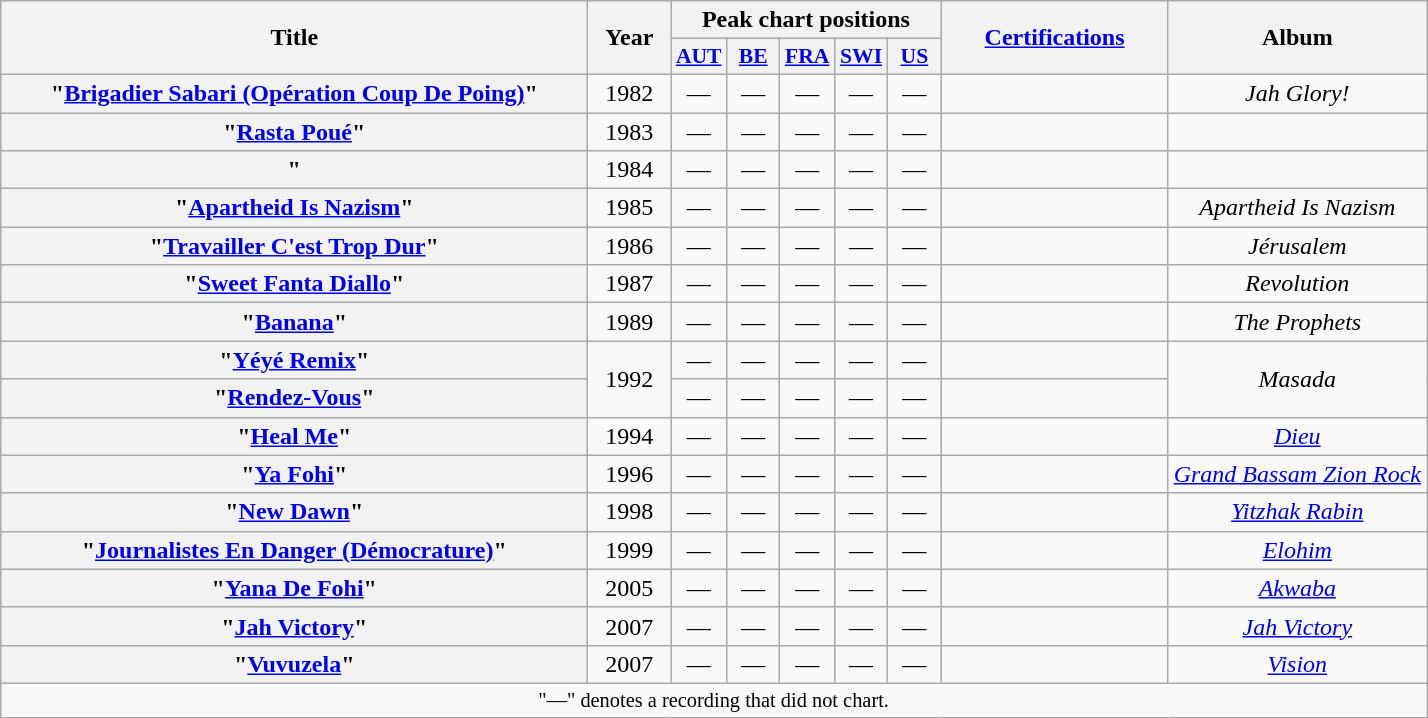<table class="wikitable plainrowheaders" style="text-align:center;" border="1">
<tr>
<th scope="col" rowspan="2" style="width:24em;">Title</th>
<th scope="col" rowspan="2" style="width:3em">Year</th>
<th scope="col" colspan="5">Peak chart positions</th>
<th scope="col" rowspan="2" style="width:9em;"><a href='#'>Certifications</a></th>
<th scope="col" rowspan="2" style="width:;">Album</th>
</tr>
<tr>
<th scope="col" style="width:2em;font-size:90%;"><a href='#'>AUT</a><br></th>
<th scope="col" style="width:2em;font-size:90%;"><a href='#'>BE</a><br></th>
<th scope="col" style="width:2em;font-size:90%;"><a href='#'>FRA</a><br></th>
<th scope="col" style="width:2em;font-size:90%;"><a href='#'>SWI</a><br></th>
<th scope="col" style="width:2em;font-size:90%;"><a href='#'>US</a><br></th>
</tr>
<tr>
<th scope="row">"<a href='#'>Brigadier Sabari (Opération Coup De Poing)</a>"</th>
<td>1982</td>
<td>—</td>
<td>—</td>
<td>—</td>
<td>—</td>
<td>—</td>
<td></td>
<td><em>Jah Glory!</em></td>
</tr>
<tr>
<th scope="row">"<a href='#'>Rasta Poué</a>"</th>
<td>1983</td>
<td>—</td>
<td>—</td>
<td>—</td>
<td>—</td>
<td>—</td>
<td></td>
<td></td>
</tr>
<tr>
<th scope="row">"</th>
<td>1984</td>
<td>—</td>
<td>—</td>
<td>—</td>
<td>—</td>
<td>—</td>
<td></td>
<td><em></em></td>
</tr>
<tr>
<th scope="row">"<a href='#'>Apartheid Is Nazism</a>"</th>
<td>1985</td>
<td>—</td>
<td>—</td>
<td>—</td>
<td>—</td>
<td>—</td>
<td></td>
<td><em>Apartheid Is Nazism</em></td>
</tr>
<tr>
<th scope="row">"<a href='#'>Travailler C'est Trop Dur</a>"</th>
<td>1986</td>
<td>—</td>
<td>—</td>
<td>—</td>
<td>—</td>
<td>—</td>
<td></td>
<td><em>Jérusalem</em></td>
</tr>
<tr>
<th scope="row">"<a href='#'>Sweet Fanta Diallo</a>"</th>
<td>1987</td>
<td>—</td>
<td>—</td>
<td>—</td>
<td>—</td>
<td>—</td>
<td></td>
<td><em>Revolution</em></td>
</tr>
<tr>
<th scope="row">"<a href='#'>Banana</a>"</th>
<td>1989</td>
<td>—</td>
<td>—</td>
<td>—</td>
<td>—</td>
<td>—</td>
<td></td>
<td><em>The Prophets</em></td>
</tr>
<tr>
<th scope="row">"<a href='#'>Yéyé Remix</a>"</th>
<td rowspan=2>1992</td>
<td>—</td>
<td>—</td>
<td>—</td>
<td>—</td>
<td>—</td>
<td></td>
<td rowspan=2><em>Masada</em></td>
</tr>
<tr>
<th scope="row">"<a href='#'>Rendez-Vous</a>"</th>
<td>—</td>
<td>—</td>
<td>—</td>
<td>—</td>
<td>—</td>
<td></td>
</tr>
<tr>
<th scope="row">"<a href='#'>Heal Me</a>"</th>
<td>1994</td>
<td>—</td>
<td>—</td>
<td>—</td>
<td>—</td>
<td>—</td>
<td></td>
<td><em><a href='#'>Dieu</a></em></td>
</tr>
<tr>
<th scope="row">"<a href='#'>Ya Fohi</a>"</th>
<td>1996</td>
<td>—</td>
<td>—</td>
<td>—</td>
<td>—</td>
<td>—</td>
<td></td>
<td><em><a href='#'>Grand Bassam Zion Rock</a></em></td>
</tr>
<tr>
<th scope="row">"<a href='#'>New Dawn</a>"</th>
<td>1998</td>
<td>—</td>
<td>—</td>
<td>—</td>
<td>—</td>
<td>—</td>
<td></td>
<td><em><a href='#'>Yitzhak Rabin</a></em></td>
</tr>
<tr>
<th scope="row">"<a href='#'>Journalistes En Danger (Démocrature)</a>"</th>
<td>1999</td>
<td>—</td>
<td>—</td>
<td>—</td>
<td>—</td>
<td>—</td>
<td></td>
<td><em><a href='#'>Elohim</a></em></td>
</tr>
<tr>
<th scope="row">"<a href='#'>Yana De Fohi</a>"</th>
<td>2005</td>
<td>—</td>
<td>—</td>
<td>—</td>
<td>—</td>
<td>—</td>
<td></td>
<td><em><a href='#'>Akwaba</a></em></td>
</tr>
<tr>
<th scope="row">"<a href='#'>Jah Victory</a>"</th>
<td>2007</td>
<td>—</td>
<td>—</td>
<td>—</td>
<td>—</td>
<td>—</td>
<td></td>
<td><em><a href='#'>Jah Victory</a></em></td>
</tr>
<tr>
<th scope="row">"<a href='#'>Vuvuzela</a>"</th>
<td>2007</td>
<td>—</td>
<td>—</td>
<td>—</td>
<td>—</td>
<td>—</td>
<td></td>
<td><em><a href='#'>Vision</a></em></td>
</tr>
<tr>
<td colspan="17" style="font-size:85%">"—" denotes a recording that did not chart.</td>
</tr>
</table>
